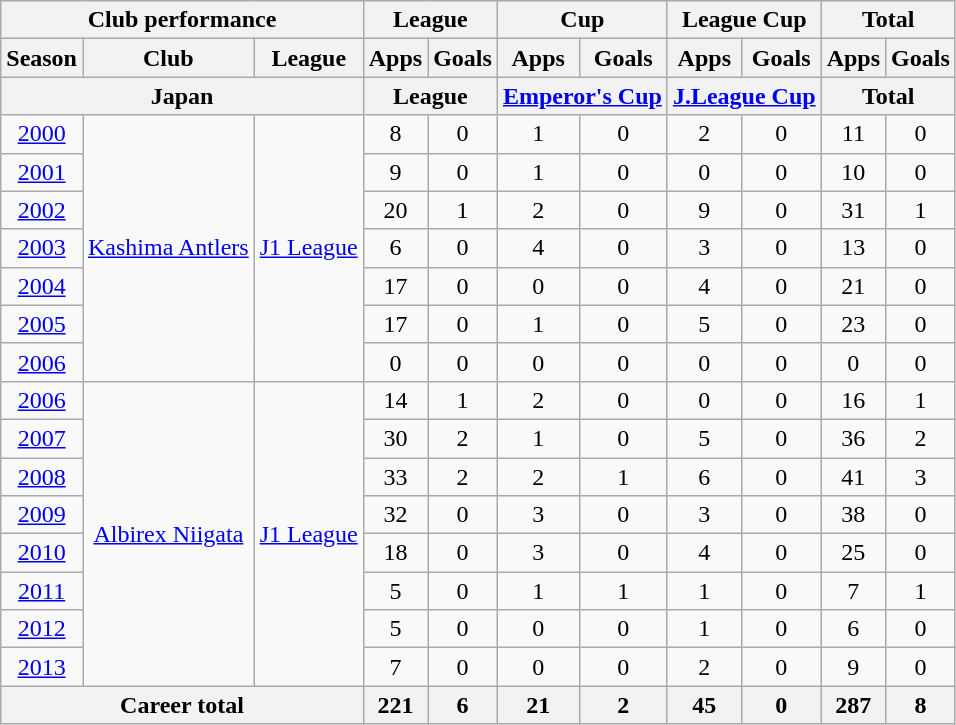<table class="wikitable" style="text-align:center">
<tr>
<th colspan=3>Club performance</th>
<th colspan=2>League</th>
<th colspan=2>Cup</th>
<th colspan=2>League Cup</th>
<th colspan=2>Total</th>
</tr>
<tr>
<th>Season</th>
<th>Club</th>
<th>League</th>
<th>Apps</th>
<th>Goals</th>
<th>Apps</th>
<th>Goals</th>
<th>Apps</th>
<th>Goals</th>
<th>Apps</th>
<th>Goals</th>
</tr>
<tr>
<th colspan=3>Japan</th>
<th colspan=2>League</th>
<th colspan=2><a href='#'>Emperor's Cup</a></th>
<th colspan=2><a href='#'>J.League Cup</a></th>
<th colspan=2>Total</th>
</tr>
<tr>
<td><a href='#'>2000</a></td>
<td rowspan="7"><a href='#'>Kashima Antlers</a></td>
<td rowspan="7"><a href='#'>J1 League</a></td>
<td>8</td>
<td>0</td>
<td>1</td>
<td>0</td>
<td>2</td>
<td>0</td>
<td>11</td>
<td>0</td>
</tr>
<tr>
<td><a href='#'>2001</a></td>
<td>9</td>
<td>0</td>
<td>1</td>
<td>0</td>
<td>0</td>
<td>0</td>
<td>10</td>
<td>0</td>
</tr>
<tr>
<td><a href='#'>2002</a></td>
<td>20</td>
<td>1</td>
<td>2</td>
<td>0</td>
<td>9</td>
<td>0</td>
<td>31</td>
<td>1</td>
</tr>
<tr>
<td><a href='#'>2003</a></td>
<td>6</td>
<td>0</td>
<td>4</td>
<td>0</td>
<td>3</td>
<td>0</td>
<td>13</td>
<td>0</td>
</tr>
<tr>
<td><a href='#'>2004</a></td>
<td>17</td>
<td>0</td>
<td>0</td>
<td>0</td>
<td>4</td>
<td>0</td>
<td>21</td>
<td>0</td>
</tr>
<tr>
<td><a href='#'>2005</a></td>
<td>17</td>
<td>0</td>
<td>1</td>
<td>0</td>
<td>5</td>
<td>0</td>
<td>23</td>
<td>0</td>
</tr>
<tr>
<td><a href='#'>2006</a></td>
<td>0</td>
<td>0</td>
<td>0</td>
<td>0</td>
<td>0</td>
<td>0</td>
<td>0</td>
<td>0</td>
</tr>
<tr>
<td><a href='#'>2006</a></td>
<td rowspan="8"><a href='#'>Albirex Niigata</a></td>
<td rowspan="8"><a href='#'>J1 League</a></td>
<td>14</td>
<td>1</td>
<td>2</td>
<td>0</td>
<td>0</td>
<td>0</td>
<td>16</td>
<td>1</td>
</tr>
<tr>
<td><a href='#'>2007</a></td>
<td>30</td>
<td>2</td>
<td>1</td>
<td>0</td>
<td>5</td>
<td>0</td>
<td>36</td>
<td>2</td>
</tr>
<tr>
<td><a href='#'>2008</a></td>
<td>33</td>
<td>2</td>
<td>2</td>
<td>1</td>
<td>6</td>
<td>0</td>
<td>41</td>
<td>3</td>
</tr>
<tr>
<td><a href='#'>2009</a></td>
<td>32</td>
<td>0</td>
<td>3</td>
<td>0</td>
<td>3</td>
<td>0</td>
<td>38</td>
<td>0</td>
</tr>
<tr>
<td><a href='#'>2010</a></td>
<td>18</td>
<td>0</td>
<td>3</td>
<td>0</td>
<td>4</td>
<td>0</td>
<td>25</td>
<td>0</td>
</tr>
<tr>
<td><a href='#'>2011</a></td>
<td>5</td>
<td>0</td>
<td>1</td>
<td>1</td>
<td>1</td>
<td>0</td>
<td>7</td>
<td>1</td>
</tr>
<tr>
<td><a href='#'>2012</a></td>
<td>5</td>
<td>0</td>
<td>0</td>
<td>0</td>
<td>1</td>
<td>0</td>
<td>6</td>
<td>0</td>
</tr>
<tr>
<td><a href='#'>2013</a></td>
<td>7</td>
<td>0</td>
<td>0</td>
<td>0</td>
<td>2</td>
<td>0</td>
<td>9</td>
<td>0</td>
</tr>
<tr>
<th colspan=3>Career total</th>
<th>221</th>
<th>6</th>
<th>21</th>
<th>2</th>
<th>45</th>
<th>0</th>
<th>287</th>
<th>8</th>
</tr>
</table>
